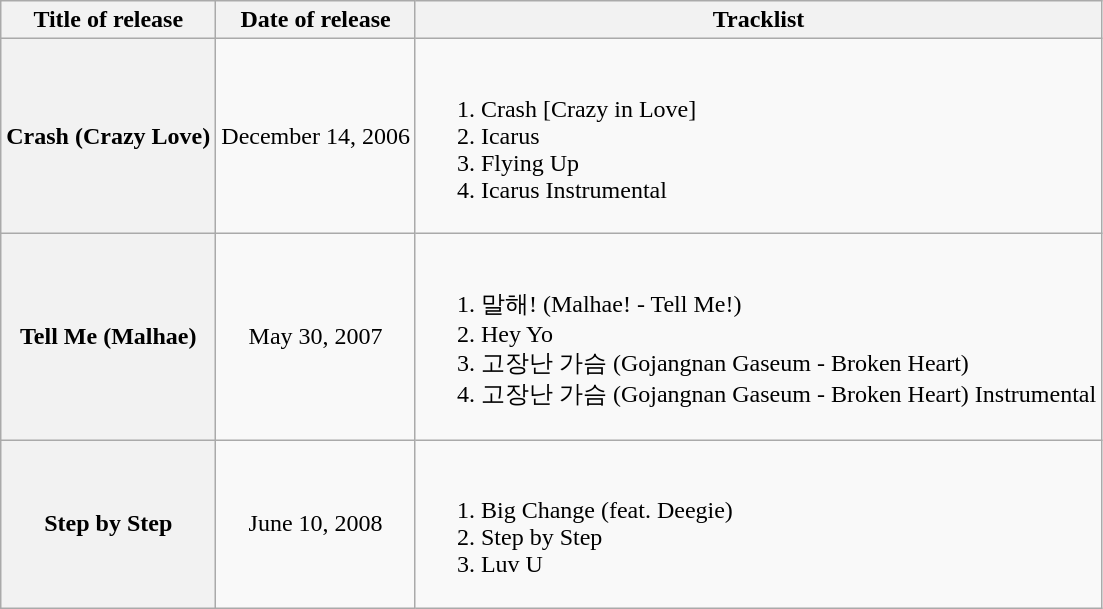<table class="wikitable">
<tr>
<th align="left">Title of release</th>
<th align="left">Date of release</th>
<th align="left">Tracklist</th>
</tr>
<tr>
<th align="left">Crash (Crazy Love)</th>
<td align="center">December 14, 2006</td>
<td align="left"><br><ol><li>Crash [Crazy in Love]</li><li>Icarus</li><li>Flying Up</li><li>Icarus Instrumental</li></ol></td>
</tr>
<tr>
<th align="left">Tell Me (Malhae)</th>
<td align="center">May 30, 2007</td>
<td align="left"><br><ol><li>말해! (Malhae! - Tell Me!)</li><li>Hey Yo</li><li>고장난 가슴 (Gojangnan Gaseum - Broken Heart)</li><li>고장난 가슴 (Gojangnan Gaseum - Broken Heart) Instrumental</li></ol></td>
</tr>
<tr>
<th align="left">Step by Step</th>
<td align="center">June 10, 2008</td>
<td align="left"><br><ol><li>Big Change (feat. Deegie)</li><li>Step by Step</li><li>Luv U</li></ol></td>
</tr>
</table>
